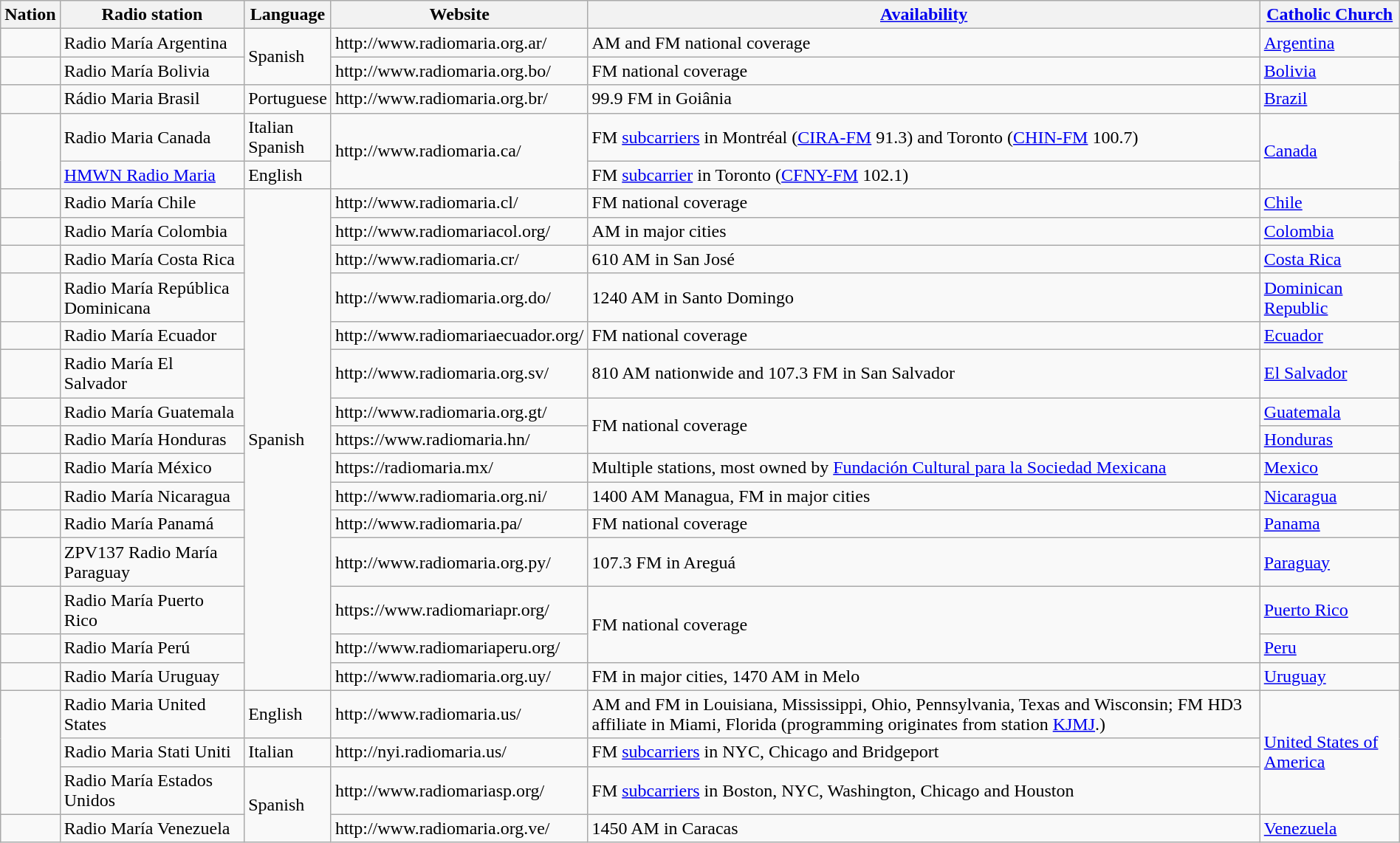<table class="wikitable sortable" style="width:100%;">
<tr>
<th>Nation</th>
<th>Radio station</th>
<th>Language</th>
<th>Website</th>
<th><a href='#'>Availability</a></th>
<th><a href='#'>Catholic Church</a></th>
</tr>
<tr>
<td></td>
<td>Radio María Argentina</td>
<td rowspan="2">Spanish</td>
<td>http://www.radiomaria.org.ar/</td>
<td>AM and FM national coverage</td>
<td><a href='#'>Argentina</a></td>
</tr>
<tr>
<td></td>
<td>Radio María Bolivia</td>
<td>http://www.radiomaria.org.bo/</td>
<td>FM national coverage</td>
<td><a href='#'>Bolivia</a></td>
</tr>
<tr>
<td></td>
<td>Rádio Maria Brasil</td>
<td>Portuguese</td>
<td>http://www.radiomaria.org.br/</td>
<td>99.9 FM in Goiânia</td>
<td><a href='#'>Brazil</a></td>
</tr>
<tr>
<td rowspan="2"></td>
<td>Radio Maria Canada</td>
<td>Italian<br>Spanish</td>
<td rowspan="2">http://www.radiomaria.ca/</td>
<td>FM <a href='#'>subcarriers</a> in Montréal (<a href='#'>CIRA-FM</a> 91.3) and Toronto (<a href='#'>CHIN-FM</a> 100.7)</td>
<td rowspan="2"><a href='#'>Canada</a></td>
</tr>
<tr>
<td><a href='#'>HMWN Radio Maria</a></td>
<td>English</td>
<td>FM <a href='#'>subcarrier</a> in Toronto (<a href='#'>CFNY-FM</a> 102.1)</td>
</tr>
<tr>
<td></td>
<td>Radio María Chile</td>
<td rowspan="15">Spanish</td>
<td>http://www.radiomaria.cl/</td>
<td>FM national coverage</td>
<td><a href='#'>Chile</a></td>
</tr>
<tr>
<td></td>
<td>Radio María Colombia</td>
<td>http://www.radiomariacol.org/</td>
<td>AM in major cities</td>
<td><a href='#'>Colombia</a></td>
</tr>
<tr>
<td></td>
<td>Radio María Costa Rica</td>
<td>http://www.radiomaria.cr/</td>
<td>610 AM in San José</td>
<td><a href='#'>Costa Rica</a></td>
</tr>
<tr>
<td></td>
<td>Radio María República Dominicana</td>
<td>http://www.radiomaria.org.do/</td>
<td>1240 AM in Santo Domingo</td>
<td><a href='#'>Dominican Republic</a></td>
</tr>
<tr>
<td></td>
<td>Radio María Ecuador</td>
<td>http://www.radiomariaecuador.org/</td>
<td>FM national coverage</td>
<td><a href='#'>Ecuador</a></td>
</tr>
<tr>
<td></td>
<td>Radio María El Salvador</td>
<td>http://www.radiomaria.org.sv/</td>
<td>810 AM nationwide and 107.3 FM in San Salvador</td>
<td><a href='#'>El Salvador</a></td>
</tr>
<tr>
<td></td>
<td>Radio María Guatemala</td>
<td>http://www.radiomaria.org.gt/</td>
<td rowspan="2">FM national coverage</td>
<td><a href='#'>Guatemala</a></td>
</tr>
<tr>
<td></td>
<td>Radio María Honduras</td>
<td>https://www.radiomaria.hn/</td>
<td><a href='#'>Honduras</a></td>
</tr>
<tr>
<td></td>
<td>Radio María México</td>
<td>https://radiomaria.mx/</td>
<td>Multiple stations, most owned by <a href='#'>Fundación Cultural para la Sociedad Mexicana</a></td>
<td><a href='#'>Mexico</a></td>
</tr>
<tr>
<td></td>
<td>Radio María Nicaragua</td>
<td>http://www.radiomaria.org.ni/</td>
<td>1400 AM Managua, FM in major cities</td>
<td><a href='#'>Nicaragua</a></td>
</tr>
<tr>
<td></td>
<td>Radio María Panamá</td>
<td>http://www.radiomaria.pa/</td>
<td>FM national coverage</td>
<td><a href='#'>Panama</a></td>
</tr>
<tr>
<td></td>
<td>ZPV137 Radio María Paraguay</td>
<td>http://www.radiomaria.org.py/</td>
<td>107.3 FM in Areguá</td>
<td><a href='#'>Paraguay</a></td>
</tr>
<tr>
<td></td>
<td>Radio María Puerto Rico</td>
<td>https://www.radiomariapr.org/</td>
<td rowspan="2">FM national coverage</td>
<td><a href='#'>Puerto Rico</a></td>
</tr>
<tr>
<td></td>
<td>Radio María Perú</td>
<td>http://www.radiomariaperu.org/</td>
<td><a href='#'>Peru</a></td>
</tr>
<tr>
<td></td>
<td>Radio María Uruguay</td>
<td>http://www.radiomaria.org.uy/</td>
<td>FM in major cities, 1470 AM in Melo</td>
<td><a href='#'>Uruguay</a></td>
</tr>
<tr>
<td rowspan="3"></td>
<td>Radio Maria United States</td>
<td>English</td>
<td>http://www.radiomaria.us/</td>
<td>AM and FM in Louisiana, Mississippi, Ohio, Pennsylvania, Texas and Wisconsin; FM HD3 affiliate in Miami, Florida (programming originates from station <a href='#'>KJMJ</a>.)</td>
<td rowspan="3"><a href='#'>United States of America</a></td>
</tr>
<tr>
<td>Radio Maria Stati Uniti</td>
<td>Italian</td>
<td>http://nyi.radiomaria.us/ </td>
<td>FM <a href='#'>subcarriers</a> in NYC, Chicago and Bridgeport</td>
</tr>
<tr>
<td>Radio María Estados Unidos</td>
<td rowspan="2">Spanish</td>
<td>http://www.radiomariasp.org/</td>
<td>FM <a href='#'>subcarriers</a> in Boston, NYC, Washington, Chicago and Houston</td>
</tr>
<tr>
<td></td>
<td>Radio María Venezuela</td>
<td>http://www.radiomaria.org.ve/ </td>
<td>1450 AM in Caracas</td>
<td><a href='#'>Venezuela</a></td>
</tr>
</table>
